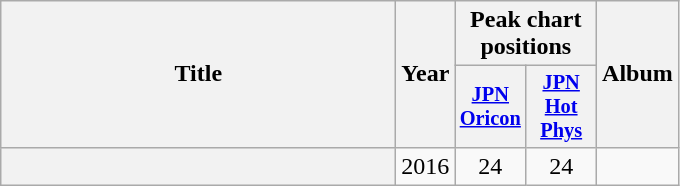<table class="wikitable plainrowheaders" style="text-align:center;">
<tr>
<th scope="col" rowspan="2" style="width:16em;">Title</th>
<th scope="col" rowspan="2">Year</th>
<th scope="col" colspan="2">Peak chart positions</th>
<th scope="col" rowspan="2">Album</th>
</tr>
<tr>
<th style="width:3em;font-size:85%"><a href='#'>JPN<br>Oricon</a><br></th>
<th style="width:3em;font-size:85%"><a href='#'>JPN<br>Hot<br>Phys</a><br></th>
</tr>
<tr>
<th scope="row"></th>
<td>2016</td>
<td>24</td>
<td>24</td>
<td></td>
</tr>
</table>
